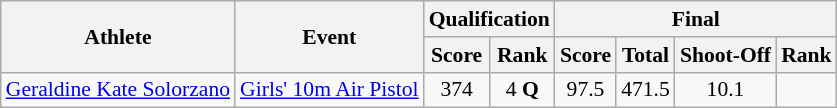<table class="wikitable" style="font-size:90%">
<tr>
<th rowspan="2">Athlete</th>
<th rowspan="2">Event</th>
<th colspan="2">Qualification</th>
<th colspan="4">Final</th>
</tr>
<tr>
<th>Score</th>
<th>Rank</th>
<th>Score</th>
<th>Total</th>
<th>Shoot-Off</th>
<th>Rank</th>
</tr>
<tr>
<td><a href='#'>Geraldine Kate Solorzano</a></td>
<td><a href='#'>Girls' 10m Air Pistol</a></td>
<td align=center>374</td>
<td align=center>4 <strong>Q</strong></td>
<td align=center>97.5</td>
<td align=center>471.5</td>
<td align=center>10.1</td>
<td align=center></td>
</tr>
</table>
